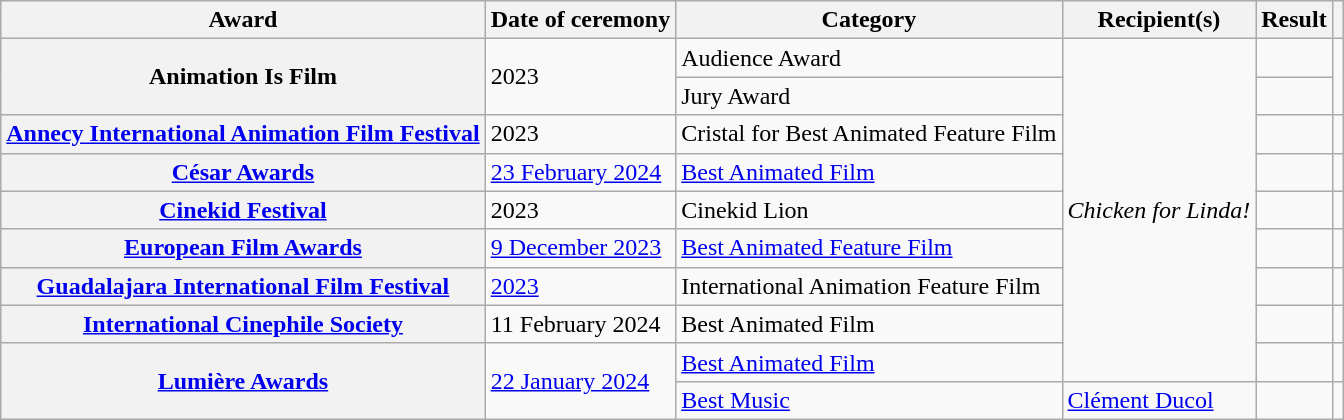<table class="wikitable sortable plainrowheaders">
<tr>
<th scope="col">Award</th>
<th scope="col">Date of ceremony</th>
<th scope="col">Category</th>
<th scope="col">Recipient(s)</th>
<th scope="col">Result</th>
<th scope="col" class="unsortable"></th>
</tr>
<tr>
<th scope="row" rowspan="2">Animation Is Film</th>
<td rowspan="2">2023</td>
<td>Audience Award</td>
<td rowspan="9"><em>Chicken for Linda!</em></td>
<td></td>
<td align="center" rowspan="2"></td>
</tr>
<tr>
<td>Jury Award</td>
<td></td>
</tr>
<tr>
<th scope="row"><a href='#'>Annecy International Animation Film Festival</a></th>
<td>2023</td>
<td>Cristal for Best Animated Feature Film</td>
<td></td>
<td align="center"></td>
</tr>
<tr>
<th scope="row"><a href='#'>César Awards</a></th>
<td><a href='#'>23 February 2024</a></td>
<td><a href='#'>Best Animated Film</a></td>
<td></td>
<td align="center"></td>
</tr>
<tr>
<th scope="row"><a href='#'>Cinekid Festival</a></th>
<td>2023</td>
<td>Cinekid Lion</td>
<td></td>
<td align="center"></td>
</tr>
<tr>
<th scope="row"><a href='#'>European Film Awards</a></th>
<td><a href='#'>9 December 2023</a></td>
<td><a href='#'>Best Animated Feature Film</a></td>
<td></td>
<td align="center"></td>
</tr>
<tr>
<th scope="row"><a href='#'>Guadalajara International Film Festival</a></th>
<td><a href='#'>2023</a></td>
<td>International Animation Feature Film</td>
<td></td>
<td align="center"></td>
</tr>
<tr>
<th scope="row"><a href='#'>International Cinephile Society</a></th>
<td>11 February 2024</td>
<td>Best Animated Film</td>
<td></td>
<td align="center"></td>
</tr>
<tr>
<th scope="row" rowspan="2"><a href='#'>Lumière Awards</a></th>
<td rowspan="2"><a href='#'>22 January 2024</a></td>
<td><a href='#'>Best Animated Film</a></td>
<td></td>
<td align="center"></td>
</tr>
<tr>
<td><a href='#'>Best Music</a></td>
<td><a href='#'>Clément Ducol</a></td>
<td></td>
<td align="center"></td>
</tr>
</table>
